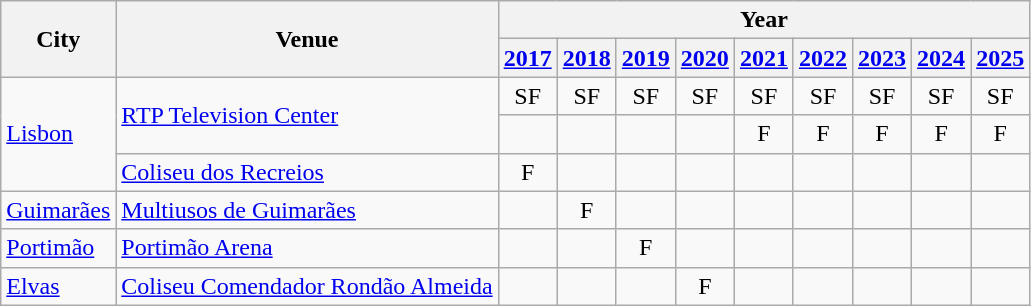<table class="wikitable" style="text-align:center;">
<tr>
<th rowspan="2">City</th>
<th rowspan="2">Venue</th>
<th colspan="9">Year</th>
</tr>
<tr>
<th><a href='#'>2017</a></th>
<th><a href='#'>2018</a></th>
<th><a href='#'>2019</a></th>
<th><a href='#'>2020</a></th>
<th><a href='#'>2021</a></th>
<th><a href='#'>2022</a></th>
<th><a href='#'>2023</a></th>
<th><a href='#'>2024</a></th>
<th><a href='#'>2025</a></th>
</tr>
<tr>
<td rowspan="3" align="left"><a href='#'>Lisbon</a></td>
<td rowspan="2" align="left"><a href='#'>RTP Television Center</a></td>
<td>SF</td>
<td>SF</td>
<td>SF</td>
<td>SF</td>
<td>SF</td>
<td>SF</td>
<td>SF</td>
<td>SF</td>
<td>SF</td>
</tr>
<tr>
<td></td>
<td></td>
<td></td>
<td></td>
<td>F</td>
<td>F</td>
<td>F</td>
<td>F</td>
<td>F</td>
</tr>
<tr>
<td align="left"><a href='#'>Coliseu dos Recreios</a></td>
<td>F</td>
<td></td>
<td></td>
<td></td>
<td></td>
<td></td>
<td></td>
<td></td>
<td></td>
</tr>
<tr>
<td align="left"><a href='#'>Guimarães</a></td>
<td align="left"><a href='#'>Multiusos de Guimarães</a></td>
<td></td>
<td>F</td>
<td></td>
<td></td>
<td></td>
<td></td>
<td></td>
<td></td>
<td></td>
</tr>
<tr>
<td align="left"><a href='#'>Portimão</a></td>
<td align="left"><a href='#'>Portimão Arena</a></td>
<td></td>
<td></td>
<td>F</td>
<td></td>
<td></td>
<td></td>
<td></td>
<td></td>
<td></td>
</tr>
<tr>
<td align="left"><a href='#'>Elvas</a></td>
<td align="left"><a href='#'>Coliseu Comendador Rondão Almeida</a></td>
<td></td>
<td></td>
<td></td>
<td>F</td>
<td></td>
<td></td>
<td></td>
<td></td>
<td></td>
</tr>
</table>
